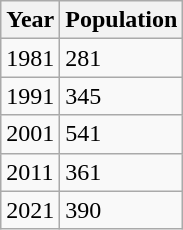<table class="wikitable">
<tr>
<th>Year</th>
<th>Population</th>
</tr>
<tr>
<td>1981</td>
<td>281</td>
</tr>
<tr>
<td>1991</td>
<td>345</td>
</tr>
<tr>
<td>2001</td>
<td>541</td>
</tr>
<tr>
<td>2011</td>
<td>361</td>
</tr>
<tr>
<td>2021</td>
<td>390</td>
</tr>
</table>
